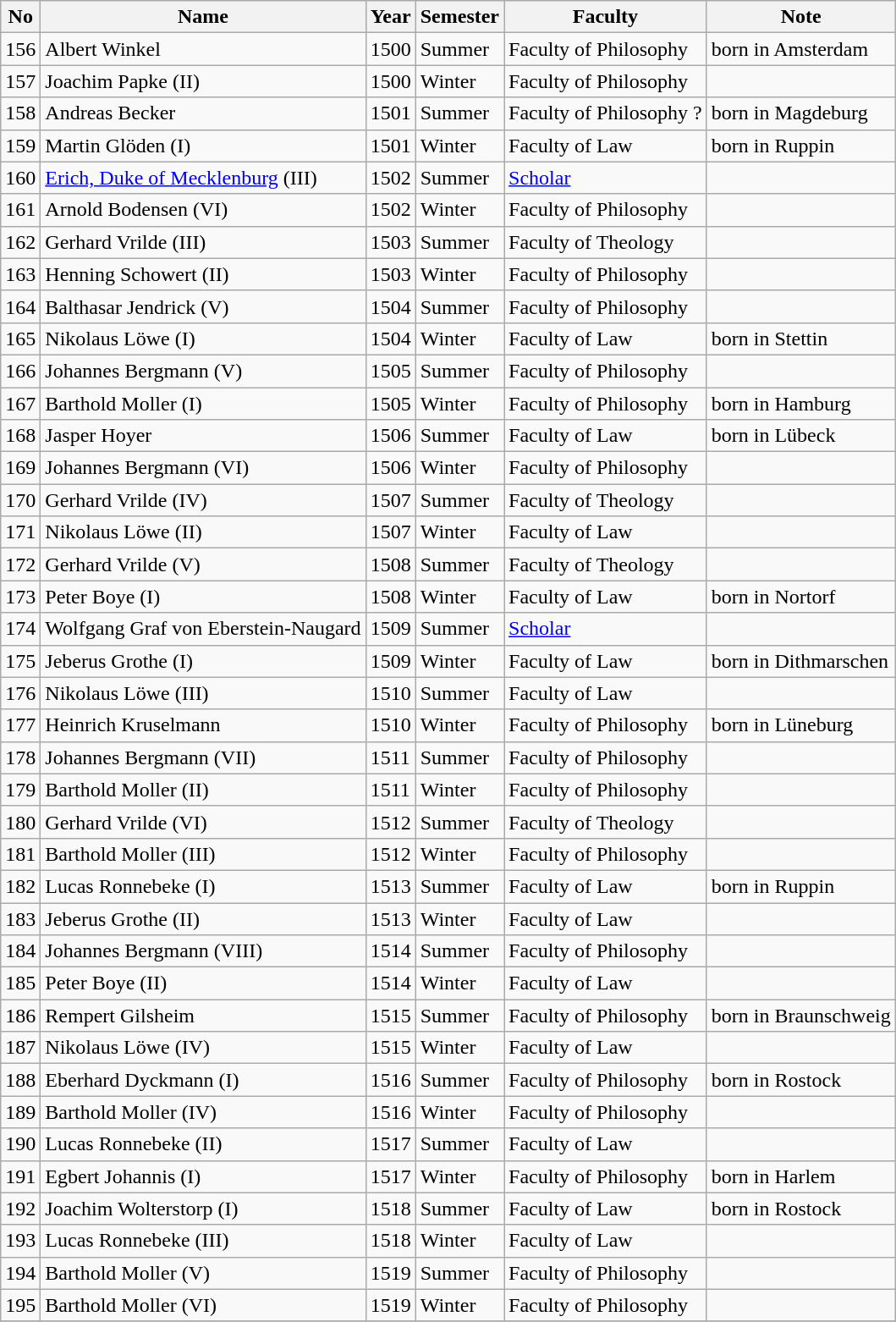<table class="wikitable">
<tr>
<th bgcolor="silver">No</th>
<th bgcolor="silver">Name</th>
<th bgcolor="silver">Year</th>
<th bgcolor="silver">Semester</th>
<th bgcolor="silver">Faculty</th>
<th bgcolor="silver">Note</th>
</tr>
<tr>
<td>156</td>
<td>Albert Winkel</td>
<td>1500</td>
<td>Summer</td>
<td>Faculty of Philosophy</td>
<td>born in Amsterdam</td>
</tr>
<tr>
<td>157</td>
<td>Joachim Papke (II)</td>
<td>1500</td>
<td>Winter</td>
<td>Faculty of Philosophy</td>
<td></td>
</tr>
<tr>
<td>158</td>
<td>Andreas Becker</td>
<td>1501</td>
<td>Summer</td>
<td>Faculty of Philosophy ?</td>
<td>born in Magdeburg</td>
</tr>
<tr>
<td>159</td>
<td>Martin Glöden (I)</td>
<td>1501</td>
<td>Winter</td>
<td>Faculty of Law</td>
<td>born in Ruppin</td>
</tr>
<tr>
<td>160</td>
<td><a href='#'>Erich, Duke of Mecklenburg</a> (III)</td>
<td>1502</td>
<td>Summer</td>
<td><a href='#'>Scholar</a></td>
<td></td>
</tr>
<tr>
<td>161</td>
<td>Arnold Bodensen (VI)</td>
<td>1502</td>
<td>Winter</td>
<td>Faculty of Philosophy</td>
<td></td>
</tr>
<tr>
<td>162</td>
<td>Gerhard Vrilde (III)</td>
<td>1503</td>
<td>Summer</td>
<td>Faculty of Theology</td>
<td></td>
</tr>
<tr>
<td>163</td>
<td>Henning Schowert (II)</td>
<td>1503</td>
<td>Winter</td>
<td>Faculty of Philosophy</td>
<td></td>
</tr>
<tr>
<td>164</td>
<td>Balthasar Jendrick (V)</td>
<td>1504</td>
<td>Summer</td>
<td>Faculty of Philosophy</td>
<td></td>
</tr>
<tr>
<td>165</td>
<td>Nikolaus Löwe (I)</td>
<td>1504</td>
<td>Winter</td>
<td>Faculty of Law</td>
<td>born in Stettin</td>
</tr>
<tr>
<td>166</td>
<td>Johannes Bergmann (V)</td>
<td>1505</td>
<td>Summer</td>
<td>Faculty of Philosophy</td>
<td></td>
</tr>
<tr>
<td>167</td>
<td>Barthold Moller (I)</td>
<td>1505</td>
<td>Winter</td>
<td>Faculty of Philosophy</td>
<td>born in Hamburg</td>
</tr>
<tr>
<td>168</td>
<td>Jasper Hoyer</td>
<td>1506</td>
<td>Summer</td>
<td>Faculty of Law</td>
<td>born in Lübeck</td>
</tr>
<tr>
<td>169</td>
<td>Johannes Bergmann (VI)</td>
<td>1506</td>
<td>Winter</td>
<td>Faculty of Philosophy</td>
<td></td>
</tr>
<tr>
<td>170</td>
<td>Gerhard Vrilde (IV)<br></td>
<td>1507</td>
<td>Summer</td>
<td>Faculty of Theology</td>
<td></td>
</tr>
<tr>
<td>171</td>
<td>Nikolaus Löwe (II)</td>
<td>1507</td>
<td>Winter</td>
<td>Faculty of Law</td>
<td></td>
</tr>
<tr>
<td>172</td>
<td>Gerhard Vrilde (V)<br></td>
<td>1508</td>
<td>Summer</td>
<td>Faculty of Theology</td>
<td></td>
</tr>
<tr>
<td>173</td>
<td>Peter Boye (I)</td>
<td>1508</td>
<td>Winter</td>
<td>Faculty of Law</td>
<td>born in Nortorf</td>
</tr>
<tr>
<td>174</td>
<td>Wolfgang Graf von Eberstein-Naugard</td>
<td>1509</td>
<td>Summer</td>
<td><a href='#'>Scholar</a></td>
<td></td>
</tr>
<tr>
<td>175</td>
<td>Jeberus Grothe (I)</td>
<td>1509</td>
<td>Winter</td>
<td>Faculty of Law</td>
<td>born in Dithmarschen</td>
</tr>
<tr>
<td>176</td>
<td>Nikolaus Löwe (III)</td>
<td>1510</td>
<td>Summer</td>
<td>Faculty of Law</td>
<td></td>
</tr>
<tr>
<td>177</td>
<td>Heinrich Kruselmann</td>
<td>1510</td>
<td>Winter</td>
<td>Faculty of Philosophy</td>
<td>born in Lüneburg</td>
</tr>
<tr>
<td>178</td>
<td>Johannes Bergmann (VII)</td>
<td>1511</td>
<td>Summer</td>
<td>Faculty of Philosophy</td>
<td></td>
</tr>
<tr>
<td>179</td>
<td>Barthold Moller (II)</td>
<td>1511</td>
<td>Winter</td>
<td>Faculty of Philosophy</td>
<td></td>
</tr>
<tr>
<td>180</td>
<td>Gerhard Vrilde (VI)<br></td>
<td>1512</td>
<td>Summer</td>
<td>Faculty of Theology</td>
<td></td>
</tr>
<tr>
<td>181</td>
<td>Barthold Moller (III)</td>
<td>1512</td>
<td>Winter</td>
<td>Faculty of Philosophy</td>
<td></td>
</tr>
<tr>
<td>182</td>
<td>Lucas Ronnebeke (I)</td>
<td>1513</td>
<td>Summer</td>
<td>Faculty of Law</td>
<td>born in Ruppin</td>
</tr>
<tr>
<td>183</td>
<td>Jeberus Grothe (II)</td>
<td>1513</td>
<td>Winter</td>
<td>Faculty of Law</td>
<td></td>
</tr>
<tr>
<td>184</td>
<td>Johannes Bergmann (VIII)</td>
<td>1514</td>
<td>Summer</td>
<td>Faculty of Philosophy</td>
<td></td>
</tr>
<tr>
<td>185</td>
<td>Peter Boye (II)</td>
<td>1514</td>
<td>Winter</td>
<td>Faculty of Law</td>
<td></td>
</tr>
<tr>
<td>186</td>
<td>Rempert Gilsheim</td>
<td>1515</td>
<td>Summer</td>
<td>Faculty of Philosophy</td>
<td>born in Braunschweig</td>
</tr>
<tr>
<td>187</td>
<td>Nikolaus Löwe (IV)</td>
<td>1515</td>
<td>Winter</td>
<td>Faculty of Law</td>
<td></td>
</tr>
<tr>
<td>188</td>
<td>Eberhard Dyckmann (I)</td>
<td>1516</td>
<td>Summer</td>
<td>Faculty of Philosophy</td>
<td>born in Rostock</td>
</tr>
<tr>
<td>189</td>
<td>Barthold Moller (IV)</td>
<td>1516</td>
<td>Winter</td>
<td>Faculty of Philosophy</td>
<td></td>
</tr>
<tr>
<td>190</td>
<td>Lucas Ronnebeke (II)</td>
<td>1517</td>
<td>Summer</td>
<td>Faculty of Law</td>
<td></td>
</tr>
<tr>
<td>191</td>
<td>Egbert Johannis (I)</td>
<td>1517</td>
<td>Winter</td>
<td>Faculty of Philosophy</td>
<td>born in Harlem</td>
</tr>
<tr>
<td>192</td>
<td>Joachim Wolterstorp (I)</td>
<td>1518</td>
<td>Summer</td>
<td>Faculty of Law</td>
<td>born in Rostock</td>
</tr>
<tr>
<td>193</td>
<td>Lucas Ronnebeke (III)</td>
<td>1518</td>
<td>Winter</td>
<td>Faculty of Law</td>
<td></td>
</tr>
<tr>
<td>194</td>
<td>Barthold Moller (V)</td>
<td>1519</td>
<td>Summer</td>
<td>Faculty of Philosophy</td>
<td></td>
</tr>
<tr>
<td>195</td>
<td>Barthold Moller (VI)</td>
<td>1519</td>
<td>Winter</td>
<td>Faculty of Philosophy</td>
<td></td>
</tr>
<tr>
</tr>
</table>
